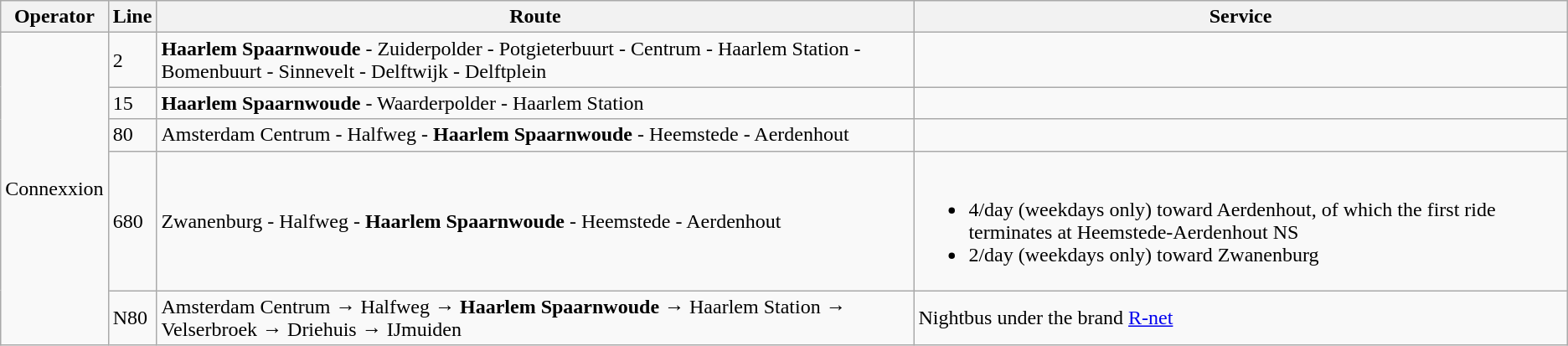<table class="wikitable">
<tr>
<th>Operator</th>
<th>Line</th>
<th>Route</th>
<th>Service</th>
</tr>
<tr>
<td rowspan="5">Connexxion</td>
<td>2</td>
<td><strong>Haarlem Spaarnwoude</strong> - Zuiderpolder - Potgieterbuurt - Centrum - Haarlem Station - Bomenbuurt - Sinnevelt - Delftwijk - Delftplein</td>
<td></td>
</tr>
<tr>
<td>15</td>
<td><strong>Haarlem Spaarnwoude</strong> - Waarderpolder - Haarlem Station</td>
<td></td>
</tr>
<tr>
<td>80</td>
<td>Amsterdam Centrum - Halfweg - <strong>Haarlem Spaarnwoude</strong> - Heemstede - Aerdenhout</td>
<td></td>
</tr>
<tr>
<td>680</td>
<td>Zwanenburg - Halfweg - <strong>Haarlem Spaarnwoude</strong> - Heemstede - Aerdenhout</td>
<td><br><ul><li>4/day (weekdays only) toward Aerdenhout, of which the first ride terminates at Heemstede-Aerdenhout NS</li><li>2/day (weekdays only) toward Zwanenburg</li></ul></td>
</tr>
<tr>
<td>N80</td>
<td>Amsterdam Centrum → Halfweg → <strong>Haarlem Spaarnwoude</strong> → Haarlem Station → Velserbroek → Driehuis → IJmuiden</td>
<td>Nightbus under the brand <a href='#'>R-net</a></td>
</tr>
</table>
